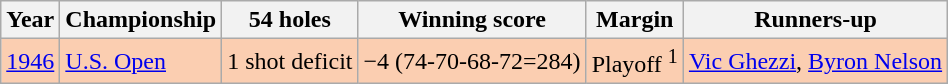<table class="wikitable">
<tr>
<th>Year</th>
<th>Championship</th>
<th>54 holes</th>
<th>Winning score</th>
<th>Margin</th>
<th>Runners-up</th>
</tr>
<tr style="background:#FBCEB1;">
<td><a href='#'>1946</a></td>
<td><a href='#'>U.S. Open</a></td>
<td>1 shot deficit</td>
<td>−4 (74-70-68-72=284)</td>
<td>Playoff <sup>1</sup></td>
<td> <a href='#'>Vic Ghezzi</a>,  <a href='#'>Byron Nelson</a></td>
</tr>
</table>
